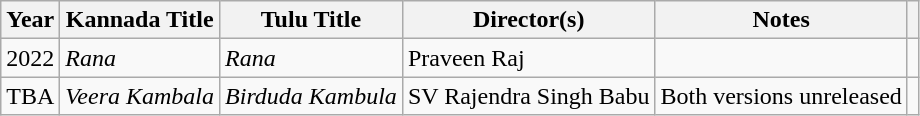<table class="wikitable">
<tr>
<th>Year</th>
<th>Kannada Title</th>
<th>Tulu Title</th>
<th>Director(s)</th>
<th>Notes</th>
<th class="unsortable"></th>
</tr>
<tr>
<td>2022</td>
<td><em>Rana</em></td>
<td><em>Rana</em></td>
<td>Praveen Raj</td>
<td></td>
<td style="text-align:center;"></td>
</tr>
<tr>
<td>TBA</td>
<td><em>Veera Kambala</em></td>
<td><em>Birduda Kambula</em></td>
<td>SV Rajendra Singh Babu</td>
<td>Both versions unreleased</td>
<td></td>
</tr>
</table>
